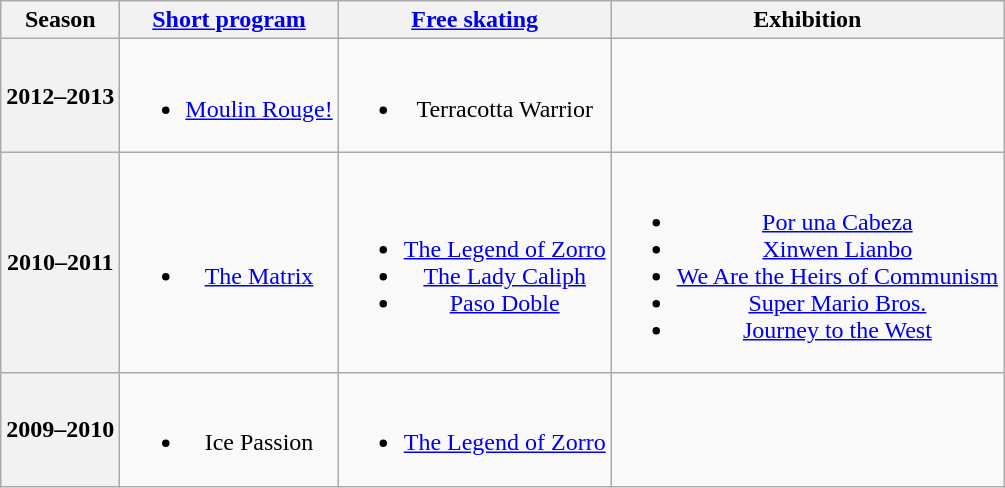<table class="wikitable" style="text-align: center">
<tr>
<th>Season</th>
<th><a href='#'>Short program</a></th>
<th><a href='#'>Free skating</a></th>
<th>Exhibition</th>
</tr>
<tr>
<th>2012–2013 <br> </th>
<td><br><ul><li><a href='#'>Moulin Rouge!</a></li></ul></td>
<td><br><ul><li>Terracotta Warrior <br></li></ul></td>
<td></td>
</tr>
<tr>
<th>2010–2011 <br> </th>
<td><br><ul><li><a href='#'>The Matrix</a></li></ul></td>
<td><br><ul><li><a href='#'>The Legend of Zorro</a> <br></li><li><a href='#'>The Lady Caliph</a> <br></li><li><a href='#'>Paso Doble</a></li></ul></td>
<td><br><ul><li><a href='#'>Por una Cabeza</a> <br></li><li><a href='#'>Xinwen Lianbo</a></li><li><a href='#'>We Are the Heirs of Communism</a></li><li><a href='#'>Super Mario Bros.</a> <br></li><li><a href='#'>Journey to the West</a></li></ul></td>
</tr>
<tr>
<th>2009–2010 <br> </th>
<td><br><ul><li>Ice Passion <br></li></ul></td>
<td><br><ul><li><a href='#'>The Legend of Zorro</a> <br></li></ul></td>
<td></td>
</tr>
</table>
